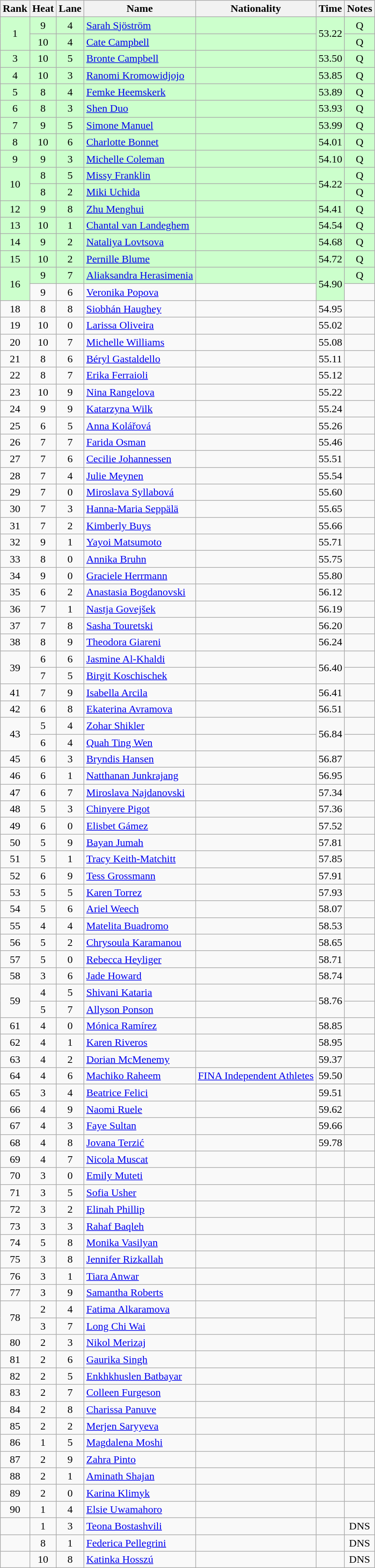<table class="wikitable sortable" style="text-align:center">
<tr>
<th>Rank</th>
<th>Heat</th>
<th>Lane</th>
<th>Name</th>
<th>Nationality</th>
<th>Time</th>
<th>Notes</th>
</tr>
<tr bgcolor=ccffcc>
<td rowspan=2>1</td>
<td>9</td>
<td>4</td>
<td align=left><a href='#'>Sarah Sjöström</a></td>
<td align=left></td>
<td rowspan=2>53.22</td>
<td>Q</td>
</tr>
<tr bgcolor=ccffcc>
<td>10</td>
<td>4</td>
<td align=left><a href='#'>Cate Campbell</a></td>
<td align=left></td>
<td>Q</td>
</tr>
<tr bgcolor=ccffcc>
<td>3</td>
<td>10</td>
<td>5</td>
<td align=left><a href='#'>Bronte Campbell</a></td>
<td align=left></td>
<td>53.50</td>
<td>Q</td>
</tr>
<tr bgcolor=ccffcc>
<td>4</td>
<td>10</td>
<td>3</td>
<td align=left><a href='#'>Ranomi Kromowidjojo</a></td>
<td align=left></td>
<td>53.85</td>
<td>Q</td>
</tr>
<tr bgcolor=ccffcc>
<td>5</td>
<td>8</td>
<td>4</td>
<td align=left><a href='#'>Femke Heemskerk</a></td>
<td align=left></td>
<td>53.89</td>
<td>Q</td>
</tr>
<tr bgcolor=ccffcc>
<td>6</td>
<td>8</td>
<td>3</td>
<td align=left><a href='#'>Shen Duo</a></td>
<td align=left></td>
<td>53.93</td>
<td>Q</td>
</tr>
<tr bgcolor=ccffcc>
<td>7</td>
<td>9</td>
<td>5</td>
<td align=left><a href='#'>Simone Manuel</a></td>
<td align=left></td>
<td>53.99</td>
<td>Q</td>
</tr>
<tr bgcolor=ccffcc>
<td>8</td>
<td>10</td>
<td>6</td>
<td align=left><a href='#'>Charlotte Bonnet</a></td>
<td align=left></td>
<td>54.01</td>
<td>Q</td>
</tr>
<tr bgcolor=ccffcc>
<td>9</td>
<td>9</td>
<td>3</td>
<td align=left><a href='#'>Michelle Coleman</a></td>
<td align=left></td>
<td>54.10</td>
<td>Q</td>
</tr>
<tr bgcolor=ccffcc>
<td rowspan=2>10</td>
<td>8</td>
<td>5</td>
<td align=left><a href='#'>Missy Franklin</a></td>
<td align=left></td>
<td rowspan=2>54.22</td>
<td>Q</td>
</tr>
<tr bgcolor=ccffcc>
<td>8</td>
<td>2</td>
<td align=left><a href='#'>Miki Uchida</a></td>
<td align=left></td>
<td>Q</td>
</tr>
<tr bgcolor=ccffcc>
<td>12</td>
<td>9</td>
<td>8</td>
<td align=left><a href='#'>Zhu Menghui</a></td>
<td align=left></td>
<td>54.41</td>
<td>Q</td>
</tr>
<tr bgcolor=ccffcc>
<td>13</td>
<td>10</td>
<td>1</td>
<td align=left><a href='#'>Chantal van Landeghem</a></td>
<td align=left></td>
<td>54.54</td>
<td>Q</td>
</tr>
<tr bgcolor=ccffcc>
<td>14</td>
<td>9</td>
<td>2</td>
<td align=left><a href='#'>Nataliya Lovtsova</a></td>
<td align=left></td>
<td>54.68</td>
<td>Q</td>
</tr>
<tr bgcolor=ccffcc>
<td>15</td>
<td>10</td>
<td>2</td>
<td align=left><a href='#'>Pernille Blume</a></td>
<td align=left></td>
<td>54.72</td>
<td>Q</td>
</tr>
<tr bgcolor=ccffcc>
<td rowspan=2>16</td>
<td>9</td>
<td>7</td>
<td align=left><a href='#'>Aliaksandra Herasimenia</a></td>
<td align=left></td>
<td rowspan=2>54.90</td>
<td>Q</td>
</tr>
<tr>
<td>9</td>
<td>6</td>
<td align=left><a href='#'>Veronika Popova</a></td>
<td align=left></td>
<td></td>
</tr>
<tr>
<td>18</td>
<td>8</td>
<td>8</td>
<td align=left><a href='#'>Siobhán Haughey</a></td>
<td align=left></td>
<td>54.95</td>
<td></td>
</tr>
<tr>
<td>19</td>
<td>10</td>
<td>0</td>
<td align=left><a href='#'>Larissa Oliveira</a></td>
<td align=left></td>
<td>55.02</td>
<td></td>
</tr>
<tr>
<td>20</td>
<td>10</td>
<td>7</td>
<td align=left><a href='#'>Michelle Williams</a></td>
<td align=left></td>
<td>55.08</td>
<td></td>
</tr>
<tr>
<td>21</td>
<td>8</td>
<td>6</td>
<td align=left><a href='#'>Béryl Gastaldello</a></td>
<td align=left></td>
<td>55.11</td>
<td></td>
</tr>
<tr>
<td>22</td>
<td>8</td>
<td>7</td>
<td align=left><a href='#'>Erika Ferraioli</a></td>
<td align=left></td>
<td>55.12</td>
<td></td>
</tr>
<tr>
<td>23</td>
<td>10</td>
<td>9</td>
<td align=left><a href='#'>Nina Rangelova</a></td>
<td align=left></td>
<td>55.22</td>
<td></td>
</tr>
<tr>
<td>24</td>
<td>9</td>
<td>9</td>
<td align=left><a href='#'>Katarzyna Wilk</a></td>
<td align=left></td>
<td>55.24</td>
<td></td>
</tr>
<tr>
<td>25</td>
<td>6</td>
<td>5</td>
<td align=left><a href='#'>Anna Kolářová</a></td>
<td align=left></td>
<td>55.26</td>
<td></td>
</tr>
<tr>
<td>26</td>
<td>7</td>
<td>7</td>
<td align=left><a href='#'>Farida Osman</a></td>
<td align=left></td>
<td>55.46</td>
<td></td>
</tr>
<tr>
<td>27</td>
<td>7</td>
<td>6</td>
<td align=left><a href='#'>Cecilie Johannessen</a></td>
<td align=left></td>
<td>55.51</td>
<td></td>
</tr>
<tr>
<td>28</td>
<td>7</td>
<td>4</td>
<td align=left><a href='#'>Julie Meynen</a></td>
<td align=left></td>
<td>55.54</td>
<td></td>
</tr>
<tr>
<td>29</td>
<td>7</td>
<td>0</td>
<td align=left><a href='#'>Miroslava Syllabová</a></td>
<td align=left></td>
<td>55.60</td>
<td></td>
</tr>
<tr>
<td>30</td>
<td>7</td>
<td>3</td>
<td align=left><a href='#'>Hanna-Maria Seppälä</a></td>
<td align=left></td>
<td>55.65</td>
<td></td>
</tr>
<tr>
<td>31</td>
<td>7</td>
<td>2</td>
<td align=left><a href='#'>Kimberly Buys</a></td>
<td align=left></td>
<td>55.66</td>
<td></td>
</tr>
<tr>
<td>32</td>
<td>9</td>
<td>1</td>
<td align=left><a href='#'>Yayoi Matsumoto</a></td>
<td align=left></td>
<td>55.71</td>
<td></td>
</tr>
<tr>
<td>33</td>
<td>8</td>
<td>0</td>
<td align=left><a href='#'>Annika Bruhn</a></td>
<td align=left></td>
<td>55.75</td>
<td></td>
</tr>
<tr>
<td>34</td>
<td>9</td>
<td>0</td>
<td align=left><a href='#'>Graciele Herrmann</a></td>
<td align=left></td>
<td>55.80</td>
<td></td>
</tr>
<tr>
<td>35</td>
<td>6</td>
<td>2</td>
<td align=left><a href='#'>Anastasia Bogdanovski</a></td>
<td align=left></td>
<td>56.12</td>
<td></td>
</tr>
<tr>
<td>36</td>
<td>7</td>
<td>1</td>
<td align=left><a href='#'>Nastja Govejšek</a></td>
<td align=left></td>
<td>56.19</td>
<td></td>
</tr>
<tr>
<td>37</td>
<td>7</td>
<td>8</td>
<td align=left><a href='#'>Sasha Touretski</a></td>
<td align=left></td>
<td>56.20</td>
<td></td>
</tr>
<tr>
<td>38</td>
<td>8</td>
<td>9</td>
<td align=left><a href='#'>Theodora Giareni</a></td>
<td align=left></td>
<td>56.24</td>
<td></td>
</tr>
<tr>
<td rowspan=2>39</td>
<td>6</td>
<td>6</td>
<td align=left><a href='#'>Jasmine Al-Khaldi</a></td>
<td align=left></td>
<td rowspan=2>56.40</td>
<td></td>
</tr>
<tr>
<td>7</td>
<td>5</td>
<td align=left><a href='#'>Birgit Koschischek</a></td>
<td align=left></td>
<td></td>
</tr>
<tr>
<td>41</td>
<td>7</td>
<td>9</td>
<td align=left><a href='#'>Isabella Arcila</a></td>
<td align=left></td>
<td>56.41</td>
<td></td>
</tr>
<tr>
<td>42</td>
<td>6</td>
<td>8</td>
<td align=left><a href='#'>Ekaterina Avramova</a></td>
<td align=left></td>
<td>56.51</td>
<td></td>
</tr>
<tr>
<td rowspan=2>43</td>
<td>5</td>
<td>4</td>
<td align=left><a href='#'>Zohar Shikler</a></td>
<td align=left></td>
<td rowspan=2>56.84</td>
<td></td>
</tr>
<tr>
<td>6</td>
<td>4</td>
<td align=left><a href='#'>Quah Ting Wen</a></td>
<td align=left></td>
<td></td>
</tr>
<tr>
<td>45</td>
<td>6</td>
<td>3</td>
<td align=left><a href='#'>Bryndis Hansen</a></td>
<td align=left></td>
<td>56.87</td>
<td></td>
</tr>
<tr>
<td>46</td>
<td>6</td>
<td>1</td>
<td align=left><a href='#'>Natthanan Junkrajang</a></td>
<td align=left></td>
<td>56.95</td>
<td></td>
</tr>
<tr>
<td>47</td>
<td>6</td>
<td>7</td>
<td align=left><a href='#'>Miroslava Najdanovski</a></td>
<td align=left></td>
<td>57.34</td>
<td></td>
</tr>
<tr>
<td>48</td>
<td>5</td>
<td>3</td>
<td align=left><a href='#'>Chinyere Pigot</a></td>
<td align=left></td>
<td>57.36</td>
<td></td>
</tr>
<tr>
<td>49</td>
<td>6</td>
<td>0</td>
<td align=left><a href='#'>Elisbet Gámez</a></td>
<td align=left></td>
<td>57.52</td>
<td></td>
</tr>
<tr>
<td>50</td>
<td>5</td>
<td>9</td>
<td align=left><a href='#'>Bayan Jumah</a></td>
<td align=left></td>
<td>57.81</td>
<td></td>
</tr>
<tr>
<td>51</td>
<td>5</td>
<td>1</td>
<td align=left><a href='#'>Tracy Keith-Matchitt</a></td>
<td align=left></td>
<td>57.85</td>
<td></td>
</tr>
<tr>
<td>52</td>
<td>6</td>
<td>9</td>
<td align=left><a href='#'>Tess Grossmann</a></td>
<td align=left></td>
<td>57.91</td>
<td></td>
</tr>
<tr>
<td>53</td>
<td>5</td>
<td>5</td>
<td align=left><a href='#'>Karen Torrez</a></td>
<td align=left></td>
<td>57.93</td>
<td></td>
</tr>
<tr>
<td>54</td>
<td>5</td>
<td>6</td>
<td align=left><a href='#'>Ariel Weech</a></td>
<td align=left></td>
<td>58.07</td>
<td></td>
</tr>
<tr>
<td>55</td>
<td>4</td>
<td>4</td>
<td align=left><a href='#'>Matelita Buadromo</a></td>
<td align=left></td>
<td>58.53</td>
<td></td>
</tr>
<tr>
<td>56</td>
<td>5</td>
<td>2</td>
<td align=left><a href='#'>Chrysoula Karamanou</a></td>
<td align=left></td>
<td>58.65</td>
<td></td>
</tr>
<tr>
<td>57</td>
<td>5</td>
<td>0</td>
<td align=left><a href='#'>Rebecca Heyliger</a></td>
<td align=left></td>
<td>58.71</td>
<td></td>
</tr>
<tr>
<td>58</td>
<td>3</td>
<td>6</td>
<td align=left><a href='#'>Jade Howard</a></td>
<td align=left></td>
<td>58.74</td>
<td></td>
</tr>
<tr>
<td rowspan=2>59</td>
<td>4</td>
<td>5</td>
<td align=left><a href='#'>Shivani Kataria</a></td>
<td align=left></td>
<td rowspan=2>58.76</td>
<td></td>
</tr>
<tr>
<td>5</td>
<td>7</td>
<td align=left><a href='#'>Allyson Ponson</a></td>
<td align=left></td>
<td></td>
</tr>
<tr>
<td>61</td>
<td>4</td>
<td>0</td>
<td align=left><a href='#'>Mónica Ramírez</a></td>
<td align=left></td>
<td>58.85</td>
<td></td>
</tr>
<tr>
<td>62</td>
<td>4</td>
<td>1</td>
<td align=left><a href='#'>Karen Riveros</a></td>
<td align=left></td>
<td>58.95</td>
<td></td>
</tr>
<tr>
<td>63</td>
<td>4</td>
<td>2</td>
<td align=left><a href='#'>Dorian McMenemy</a></td>
<td align=left></td>
<td>59.37</td>
<td></td>
</tr>
<tr>
<td>64</td>
<td>4</td>
<td>6</td>
<td align=left><a href='#'>Machiko Raheem</a></td>
<td align=left><a href='#'>FINA Independent Athletes</a></td>
<td>59.50</td>
<td></td>
</tr>
<tr>
<td>65</td>
<td>3</td>
<td>4</td>
<td align=left><a href='#'>Beatrice Felici</a></td>
<td align=left></td>
<td>59.51</td>
<td></td>
</tr>
<tr>
<td>66</td>
<td>4</td>
<td>9</td>
<td align=left><a href='#'>Naomi Ruele</a></td>
<td align=left></td>
<td>59.62</td>
<td></td>
</tr>
<tr>
<td>67</td>
<td>4</td>
<td>3</td>
<td align=left><a href='#'>Faye Sultan</a></td>
<td align=left></td>
<td>59.66</td>
<td></td>
</tr>
<tr>
<td>68</td>
<td>4</td>
<td>8</td>
<td align=left><a href='#'>Jovana Terzić</a></td>
<td align=left></td>
<td>59.78</td>
<td></td>
</tr>
<tr>
<td>69</td>
<td>4</td>
<td>7</td>
<td align=left><a href='#'>Nicola Muscat</a></td>
<td align=left></td>
<td></td>
<td></td>
</tr>
<tr>
<td>70</td>
<td>3</td>
<td>0</td>
<td align=left><a href='#'>Emily Muteti</a></td>
<td align=left></td>
<td></td>
<td></td>
</tr>
<tr>
<td>71</td>
<td>3</td>
<td>5</td>
<td align=left><a href='#'>Sofia Usher</a></td>
<td align=left></td>
<td></td>
<td></td>
</tr>
<tr>
<td>72</td>
<td>3</td>
<td>2</td>
<td align=left><a href='#'>Elinah Phillip</a></td>
<td align=left></td>
<td></td>
<td></td>
</tr>
<tr>
<td>73</td>
<td>3</td>
<td>3</td>
<td align=left><a href='#'>Rahaf Baqleh</a></td>
<td align=left></td>
<td></td>
<td></td>
</tr>
<tr>
<td>74</td>
<td>5</td>
<td>8</td>
<td align=left><a href='#'>Monika Vasilyan</a></td>
<td align=left></td>
<td></td>
<td></td>
</tr>
<tr>
<td>75</td>
<td>3</td>
<td>8</td>
<td align=left><a href='#'>Jennifer Rizkallah</a></td>
<td align=left></td>
<td></td>
<td></td>
</tr>
<tr>
<td>76</td>
<td>3</td>
<td>1</td>
<td align=left><a href='#'>Tiara Anwar</a></td>
<td align=left></td>
<td></td>
<td></td>
</tr>
<tr>
<td>77</td>
<td>3</td>
<td>9</td>
<td align=left><a href='#'>Samantha Roberts</a></td>
<td align=left></td>
<td></td>
<td></td>
</tr>
<tr>
<td rowspan=2>78</td>
<td>2</td>
<td>4</td>
<td align=left><a href='#'>Fatima Alkaramova</a></td>
<td align=left></td>
<td rowspan=2></td>
<td></td>
</tr>
<tr>
<td>3</td>
<td>7</td>
<td align=left><a href='#'>Long Chi Wai</a></td>
<td align=left></td>
<td></td>
</tr>
<tr>
<td>80</td>
<td>2</td>
<td>3</td>
<td align=left><a href='#'>Nikol Merizaj</a></td>
<td align=left></td>
<td></td>
<td></td>
</tr>
<tr>
<td>81</td>
<td>2</td>
<td>6</td>
<td align=left><a href='#'>Gaurika Singh</a></td>
<td align=left></td>
<td></td>
<td></td>
</tr>
<tr>
<td>82</td>
<td>2</td>
<td>5</td>
<td align=left><a href='#'>Enkhkhuslen Batbayar</a></td>
<td align=left></td>
<td></td>
<td></td>
</tr>
<tr>
<td>83</td>
<td>2</td>
<td>7</td>
<td align=left><a href='#'>Colleen Furgeson</a></td>
<td align=left></td>
<td></td>
<td></td>
</tr>
<tr>
<td>84</td>
<td>2</td>
<td>8</td>
<td align=left><a href='#'>Charissa Panuve</a></td>
<td align=left></td>
<td></td>
<td></td>
</tr>
<tr>
<td>85</td>
<td>2</td>
<td>2</td>
<td align=left><a href='#'>Merjen Saryyeva</a></td>
<td align=left></td>
<td></td>
<td></td>
</tr>
<tr>
<td>86</td>
<td>1</td>
<td>5</td>
<td align=left><a href='#'>Magdalena Moshi</a></td>
<td align=left></td>
<td></td>
<td></td>
</tr>
<tr>
<td>87</td>
<td>2</td>
<td>9</td>
<td align=left><a href='#'>Zahra Pinto</a></td>
<td align=left></td>
<td></td>
<td></td>
</tr>
<tr>
<td>88</td>
<td>2</td>
<td>1</td>
<td align=left><a href='#'>Aminath Shajan</a></td>
<td align=left></td>
<td></td>
<td></td>
</tr>
<tr>
<td>89</td>
<td>2</td>
<td>0</td>
<td align=left><a href='#'>Karina Klimyk</a></td>
<td align=left></td>
<td></td>
<td></td>
</tr>
<tr>
<td>90</td>
<td>1</td>
<td>4</td>
<td align=left><a href='#'>Elsie Uwamahoro</a></td>
<td align=left></td>
<td></td>
<td></td>
</tr>
<tr>
<td></td>
<td>1</td>
<td>3</td>
<td align=left><a href='#'>Teona Bostashvili</a></td>
<td align=left></td>
<td></td>
<td>DNS</td>
</tr>
<tr>
<td></td>
<td>8</td>
<td>1</td>
<td align=left><a href='#'>Federica Pellegrini</a></td>
<td align=left></td>
<td></td>
<td>DNS</td>
</tr>
<tr>
<td></td>
<td>10</td>
<td>8</td>
<td align=left><a href='#'>Katinka Hosszú</a></td>
<td align=left></td>
<td></td>
<td>DNS</td>
</tr>
</table>
